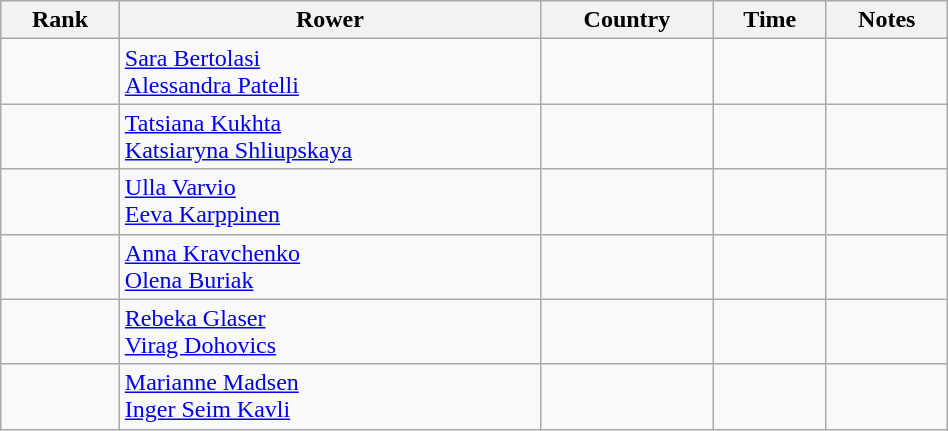<table class="wikitable" width=50%>
<tr>
<th>Rank</th>
<th>Rower</th>
<th>Country</th>
<th>Time</th>
<th>Notes</th>
</tr>
<tr>
<td></td>
<td><a href='#'>Sara Bertolasi</a><br><a href='#'>Alessandra Patelli</a></td>
<td></td>
<td></td>
<td></td>
</tr>
<tr>
<td></td>
<td><a href='#'>Tatsiana Kukhta</a><br><a href='#'>Katsiaryna Shliupskaya</a></td>
<td></td>
<td></td>
<td></td>
</tr>
<tr>
<td></td>
<td><a href='#'>Ulla Varvio</a><br><a href='#'>Eeva Karppinen</a></td>
<td></td>
<td></td>
<td></td>
</tr>
<tr>
<td></td>
<td><a href='#'>Anna Kravchenko</a><br><a href='#'>Olena Buriak</a></td>
<td></td>
<td></td>
<td></td>
</tr>
<tr>
<td></td>
<td><a href='#'>Rebeka Glaser</a><br><a href='#'>Virag Dohovics</a></td>
<td></td>
<td></td>
<td></td>
</tr>
<tr>
<td></td>
<td><a href='#'>Marianne Madsen</a><br><a href='#'>Inger Seim Kavli</a></td>
<td></td>
<td></td>
<td></td>
</tr>
</table>
